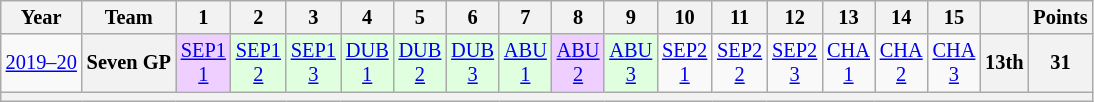<table class="wikitable" style="text-align:center; font-size:85%">
<tr>
<th scope="col">Year</th>
<th scope="col">Team</th>
<th scope="col">1</th>
<th scope="col">2</th>
<th scope="col">3</th>
<th scope="col">4</th>
<th scope="col">5</th>
<th scope="col">6</th>
<th scope="col">7</th>
<th scope="col">8</th>
<th scope="col">9</th>
<th scope="col">10</th>
<th scope="col">11</th>
<th scope="col">12</th>
<th scope="col">13</th>
<th scope="col">14</th>
<th scope="col">15</th>
<th scope="col"></th>
<th scope="col">Points</th>
</tr>
<tr>
<td nowrap><a href='#'>2019–20</a></td>
<th nowrap>Seven GP</th>
<td style="background:#EFCFFF;"><a href='#'>SEP1<br>1</a><br></td>
<td style="background:#DFFFDF;"><a href='#'>SEP1<br>2</a><br></td>
<td style="background:#DFFFDF;"><a href='#'>SEP1<br>3</a><br></td>
<td style="background:#DFFFDF;"><a href='#'>DUB<br>1</a><br></td>
<td style="background:#DFFFDF;"><a href='#'>DUB<br>2</a><br></td>
<td style="background:#DFFFDF;"><a href='#'>DUB<br>3</a><br></td>
<td style="background:#DFFFDF;"><a href='#'>ABU<br>1</a><br></td>
<td style="background:#EFCFFF;"><a href='#'>ABU<br>2</a><br></td>
<td style="background:#DFFFDF;"><a href='#'>ABU<br>3</a><br></td>
<td><a href='#'>SEP2<br>1</a></td>
<td><a href='#'>SEP2<br>2</a></td>
<td><a href='#'>SEP2<br>3</a></td>
<td><a href='#'>CHA<br>1</a></td>
<td><a href='#'>CHA<br>2</a></td>
<td><a href='#'>CHA<br>3</a></td>
<th>13th</th>
<th>31</th>
</tr>
<tr>
<th colspan="19"></th>
</tr>
</table>
